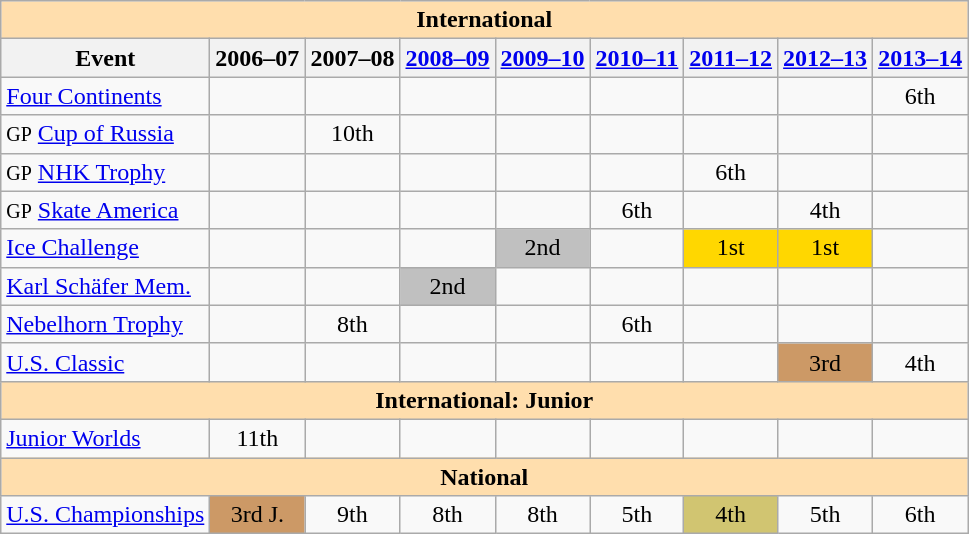<table class="wikitable" style="text-align:center">
<tr>
<th style="background-color: #ffdead; " colspan=9 align=center><strong>International</strong></th>
</tr>
<tr>
<th>Event</th>
<th>2006–07</th>
<th>2007–08</th>
<th><a href='#'>2008–09</a></th>
<th><a href='#'>2009–10</a></th>
<th><a href='#'>2010–11</a></th>
<th><a href='#'>2011–12</a></th>
<th><a href='#'>2012–13</a></th>
<th><a href='#'>2013–14</a></th>
</tr>
<tr>
<td align=left><a href='#'>Four Continents</a></td>
<td></td>
<td></td>
<td></td>
<td></td>
<td></td>
<td></td>
<td></td>
<td>6th</td>
</tr>
<tr>
<td align=left><small>GP</small> <a href='#'>Cup of Russia</a></td>
<td></td>
<td>10th</td>
<td></td>
<td></td>
<td></td>
<td></td>
<td></td>
<td></td>
</tr>
<tr>
<td align=left><small>GP</small> <a href='#'>NHK Trophy</a></td>
<td></td>
<td></td>
<td></td>
<td></td>
<td></td>
<td>6th</td>
<td></td>
<td></td>
</tr>
<tr>
<td align=left><small>GP</small> <a href='#'>Skate America</a></td>
<td></td>
<td></td>
<td></td>
<td></td>
<td>6th</td>
<td></td>
<td>4th</td>
<td></td>
</tr>
<tr>
<td align=left><a href='#'>Ice Challenge</a></td>
<td></td>
<td></td>
<td></td>
<td bgcolor=silver>2nd</td>
<td></td>
<td bgcolor=gold>1st</td>
<td bgcolor=gold>1st</td>
<td></td>
</tr>
<tr>
<td align=left><a href='#'>Karl Schäfer Mem.</a></td>
<td></td>
<td></td>
<td bgcolor=silver>2nd</td>
<td></td>
<td></td>
<td></td>
<td></td>
<td></td>
</tr>
<tr>
<td align=left><a href='#'>Nebelhorn Trophy</a></td>
<td></td>
<td>8th</td>
<td></td>
<td></td>
<td>6th</td>
<td></td>
<td></td>
<td></td>
</tr>
<tr>
<td align=left><a href='#'>U.S. Classic</a></td>
<td></td>
<td></td>
<td></td>
<td></td>
<td></td>
<td></td>
<td bgcolor=cc9966>3rd</td>
<td>4th</td>
</tr>
<tr>
<th style="background-color: #ffdead; " colspan=9 align=center><strong>International: Junior</strong></th>
</tr>
<tr>
<td align=left><a href='#'>Junior Worlds</a></td>
<td>11th</td>
<td></td>
<td></td>
<td></td>
<td></td>
<td></td>
<td></td>
<td></td>
</tr>
<tr>
<th style="background-color: #ffdead; " colspan=9 align=center><strong>National</strong></th>
</tr>
<tr>
<td align=left><a href='#'>U.S. Championships</a></td>
<td bgcolor=cc9966>3rd J.</td>
<td>9th</td>
<td>8th</td>
<td>8th</td>
<td>5th</td>
<td bgcolor=d1c571>4th</td>
<td>5th</td>
<td>6th</td>
</tr>
</table>
